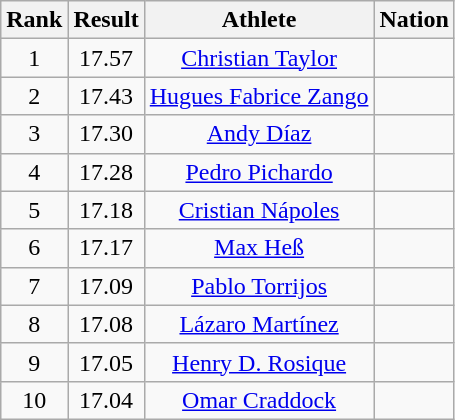<table class="wikitable" style="text-align:center">
<tr>
<th>Rank</th>
<th>Result</th>
<th>Athlete</th>
<th>Nation</th>
</tr>
<tr>
<td>1</td>
<td>17.57</td>
<td><a href='#'>Christian Taylor</a></td>
<td align=left></td>
</tr>
<tr>
<td>2</td>
<td>17.43</td>
<td><a href='#'>Hugues Fabrice Zango</a></td>
<td align=left></td>
</tr>
<tr>
<td>3</td>
<td>17.30</td>
<td><a href='#'>Andy Díaz</a></td>
<td align=left></td>
</tr>
<tr>
<td>4</td>
<td>17.28</td>
<td><a href='#'>Pedro Pichardo</a></td>
<td align=left></td>
</tr>
<tr>
<td>5</td>
<td>17.18</td>
<td><a href='#'>Cristian Nápoles</a></td>
<td align=left></td>
</tr>
<tr>
<td>6</td>
<td>17.17</td>
<td><a href='#'>Max Heß</a></td>
<td align=left></td>
</tr>
<tr>
<td>7</td>
<td>17.09</td>
<td><a href='#'>Pablo Torrijos</a></td>
<td align=left></td>
</tr>
<tr>
<td>8</td>
<td>17.08</td>
<td><a href='#'>Lázaro Martínez</a></td>
<td align=left></td>
</tr>
<tr>
<td>9</td>
<td>17.05</td>
<td><a href='#'>Henry D. Rosique</a></td>
<td align=left></td>
</tr>
<tr>
<td>10</td>
<td>17.04</td>
<td><a href='#'>Omar Craddock</a></td>
<td align=left></td>
</tr>
</table>
